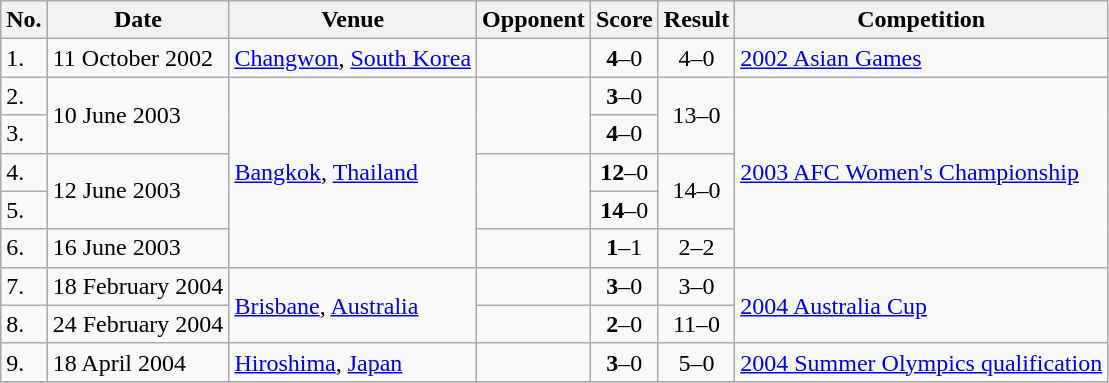<table class="wikitable">
<tr>
<th>No.</th>
<th>Date</th>
<th>Venue</th>
<th>Opponent</th>
<th>Score</th>
<th>Result</th>
<th>Competition</th>
</tr>
<tr>
<td>1.</td>
<td>11 October 2002</td>
<td><a href='#'>Changwon</a>, <a href='#'>South Korea</a></td>
<td></td>
<td align=center><strong>4</strong>–0</td>
<td align=center>4–0</td>
<td><a href='#'>2002 Asian Games</a></td>
</tr>
<tr>
<td>2.</td>
<td rowspan=2>10 June 2003</td>
<td rowspan=5><a href='#'>Bangkok</a>, <a href='#'>Thailand</a></td>
<td rowspan=2></td>
<td align=center><strong>3</strong>–0</td>
<td rowspan=2 align=center>13–0</td>
<td rowspan=5><a href='#'>2003 AFC Women's Championship</a></td>
</tr>
<tr>
<td>3.</td>
<td align=center><strong>4</strong>–0</td>
</tr>
<tr>
<td>4.</td>
<td rowspan=2>12 June 2003</td>
<td rowspan=2></td>
<td align=center><strong>12</strong>–0</td>
<td rowspan=2 align=center>14–0</td>
</tr>
<tr>
<td>5.</td>
<td align=center><strong>14</strong>–0</td>
</tr>
<tr>
<td>6.</td>
<td>16 June 2003</td>
<td></td>
<td align=center><strong>1</strong>–1</td>
<td align=center>2–2</td>
</tr>
<tr>
<td>7.</td>
<td>18 February 2004</td>
<td rowspan=2><a href='#'>Brisbane</a>, <a href='#'>Australia</a></td>
<td></td>
<td align=center><strong>3</strong>–0</td>
<td align=center>3–0</td>
<td rowspan=2><a href='#'>2004 Australia Cup</a></td>
</tr>
<tr>
<td>8.</td>
<td>24 February 2004</td>
<td></td>
<td align=center><strong>2</strong>–0</td>
<td align=center>11–0</td>
</tr>
<tr>
<td>9.</td>
<td>18 April 2004</td>
<td><a href='#'>Hiroshima</a>, <a href='#'>Japan</a></td>
<td></td>
<td align=center><strong>3</strong>–0</td>
<td align=center>5–0</td>
<td><a href='#'>2004 Summer Olympics qualification</a></td>
</tr>
<tr>
</tr>
</table>
